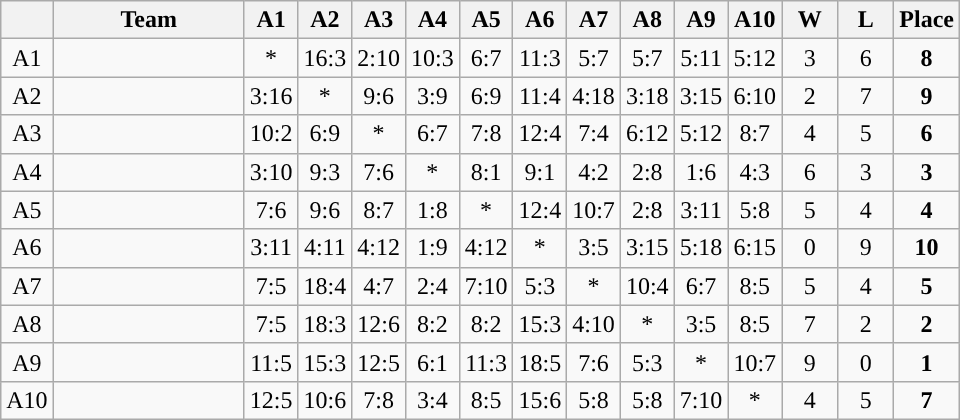<table class="wikitable" style="text-align:center;">
<tr>
<th></th>
<th width="120">Team</th>
<th width="25">A1</th>
<th width="25">A2</th>
<th width="25">A3</th>
<th width="25">A4</th>
<th width="25">A5</th>
<th width="25">A6</th>
<th width="25">A7</th>
<th width="25">A8</th>
<th width="25">A9</th>
<th width="25">A10</th>
<th width="30">W</th>
<th width="30">L</th>
<th>Place</th>
</tr>
<tr>
<td>A1</td>
<td align="left"></td>
<td>*</td>
<td>16:3</td>
<td>2:10</td>
<td>10:3</td>
<td>6:7</td>
<td>11:3</td>
<td>5:7</td>
<td>5:7</td>
<td>5:11</td>
<td>5:12</td>
<td>3</td>
<td>6</td>
<td><strong>8</strong></td>
</tr>
<tr>
<td>A2</td>
<td align="left"></td>
<td>3:16</td>
<td>*</td>
<td>9:6</td>
<td>3:9</td>
<td>6:9</td>
<td>11:4</td>
<td>4:18</td>
<td>3:18</td>
<td>3:15</td>
<td>6:10</td>
<td>2</td>
<td>7</td>
<td><strong>9</strong></td>
</tr>
<tr>
<td>A3</td>
<td align="left"></td>
<td>10:2</td>
<td>6:9</td>
<td>*</td>
<td>6:7</td>
<td>7:8</td>
<td>12:4</td>
<td>7:4</td>
<td>6:12</td>
<td>5:12</td>
<td>8:7</td>
<td>4</td>
<td>5</td>
<td><strong>6</strong></td>
</tr>
<tr>
<td>A4</td>
<td align="left"></td>
<td>3:10</td>
<td>9:3</td>
<td>7:6</td>
<td>*</td>
<td>8:1</td>
<td>9:1</td>
<td>4:2</td>
<td>2:8</td>
<td>1:6</td>
<td>4:3</td>
<td>6</td>
<td>3</td>
<td><strong>3</strong></td>
</tr>
<tr>
<td>A5</td>
<td align="left"></td>
<td>7:6</td>
<td>9:6</td>
<td>8:7</td>
<td>1:8</td>
<td>*</td>
<td>12:4</td>
<td>10:7</td>
<td>2:8</td>
<td>3:11</td>
<td>5:8</td>
<td>5</td>
<td>4</td>
<td><strong>4</strong></td>
</tr>
<tr>
<td>A6</td>
<td align="left"></td>
<td>3:11</td>
<td>4:11</td>
<td>4:12</td>
<td>1:9</td>
<td>4:12</td>
<td>*</td>
<td>3:5</td>
<td>3:15</td>
<td>5:18</td>
<td>6:15</td>
<td>0</td>
<td>9</td>
<td><strong>10</strong></td>
</tr>
<tr>
<td>A7</td>
<td align="left"></td>
<td>7:5</td>
<td>18:4</td>
<td>4:7</td>
<td>2:4</td>
<td>7:10</td>
<td>5:3</td>
<td>*</td>
<td>10:4</td>
<td>6:7</td>
<td>8:5</td>
<td>5</td>
<td>4</td>
<td><strong>5</strong></td>
</tr>
<tr>
<td>A8</td>
<td align="left"></td>
<td>7:5</td>
<td>18:3</td>
<td>12:6</td>
<td>8:2</td>
<td>8:2</td>
<td>15:3</td>
<td>4:10</td>
<td>*</td>
<td>3:5</td>
<td>8:5</td>
<td>7</td>
<td>2</td>
<td><strong>2</strong></td>
</tr>
<tr>
<td>A9</td>
<td align="left"></td>
<td>11:5</td>
<td>15:3</td>
<td>12:5</td>
<td>6:1</td>
<td>11:3</td>
<td>18:5</td>
<td>7:6</td>
<td>5:3</td>
<td>*</td>
<td>10:7</td>
<td>9</td>
<td>0</td>
<td><strong>1</strong></td>
</tr>
<tr>
<td>A10</td>
<td align="left"></td>
<td>12:5</td>
<td>10:6</td>
<td>7:8</td>
<td>3:4</td>
<td>8:5</td>
<td>15:6</td>
<td>5:8</td>
<td>5:8</td>
<td>7:10</td>
<td>*</td>
<td>4</td>
<td>5</td>
<td><strong>7</strong></td>
</tr>
</table>
